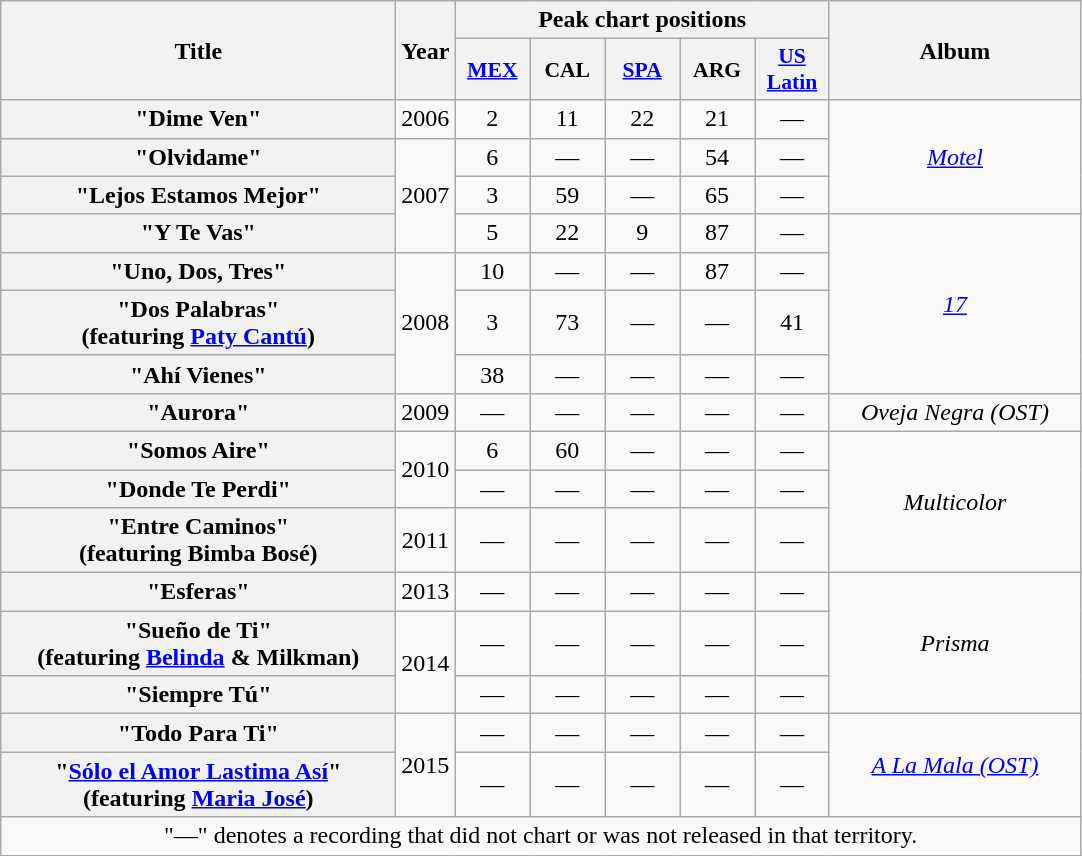<table class="wikitable plainrowheaders" style="text-align:center;">
<tr>
<th rowspan="2" scope="col" style="width:16em;">Title</th>
<th rowspan="2" scope="col" style="width:2em;">Year</th>
<th colspan="5">Peak chart positions</th>
<th rowspan="2" scope="col" style="width:10em;">Album</th>
</tr>
<tr>
<th style="width:3em;font-size:90%"><a href='#'>MEX</a><br></th>
<th style="width:3em;font-size:90%">CAL<br></th>
<th style="width:3em;font-size:90%"><a href='#'>SPA</a><br></th>
<th style="width:3em;font-size:90%">ARG<br></th>
<th style="width:3em;font-size:90%"><a href='#'>US <br>Latin</a><br></th>
</tr>
<tr>
<th scope="row">"Dime Ven"</th>
<td rowspan="1">2006</td>
<td>2</td>
<td>11</td>
<td>22</td>
<td>21</td>
<td>—</td>
<td rowspan="3"><em><a href='#'>Motel</a></em></td>
</tr>
<tr>
<th scope="row">"Olvidame"</th>
<td rowspan="3">2007</td>
<td>6</td>
<td>—</td>
<td>—</td>
<td>54</td>
<td>—</td>
</tr>
<tr>
<th scope="row">"Lejos Estamos Mejor"</th>
<td>3</td>
<td>59</td>
<td>—</td>
<td>65</td>
<td>—</td>
</tr>
<tr>
<th scope="row">"Y Te Vas"</th>
<td>5</td>
<td>22</td>
<td>9</td>
<td>87</td>
<td>—</td>
<td rowspan="4"><em><a href='#'>17</a></em></td>
</tr>
<tr>
<th scope="row">"Uno, Dos, Tres"</th>
<td rowspan="3">2008</td>
<td>10</td>
<td>—</td>
<td>—</td>
<td>87</td>
<td>—</td>
</tr>
<tr>
<th scope="row">"Dos Palabras" <br> <span>(featuring <a href='#'>Paty Cantú</a>)</span></th>
<td>3</td>
<td>73</td>
<td>—</td>
<td>—</td>
<td>41</td>
</tr>
<tr>
<th scope="row">"Ahí Vienes"</th>
<td>38</td>
<td>—</td>
<td>—</td>
<td>—</td>
<td>—</td>
</tr>
<tr>
<th scope="row">"Aurora"</th>
<td>2009</td>
<td>—</td>
<td>—</td>
<td>—</td>
<td>—</td>
<td>—</td>
<td><em>Oveja Negra (OST)</em></td>
</tr>
<tr>
<th scope="row">"Somos Aire"</th>
<td rowspan="2">2010</td>
<td>6</td>
<td>60</td>
<td>—</td>
<td>—</td>
<td>—</td>
<td rowspan="3"><em>Multicolor</em></td>
</tr>
<tr>
<th scope="row">"Donde Te Perdi"</th>
<td>—</td>
<td>—</td>
<td>—</td>
<td>—</td>
<td>—</td>
</tr>
<tr>
<th scope="row">"Entre Caminos" <br> <span>(featuring Bimba Bosé)</span></th>
<td>2011</td>
<td>—</td>
<td>—</td>
<td>—</td>
<td>—</td>
<td>—</td>
</tr>
<tr>
<th scope="row">"Esferas"</th>
<td>2013</td>
<td>—</td>
<td>—</td>
<td>—</td>
<td>—</td>
<td>—</td>
<td rowspan="3"><em>Prisma</em></td>
</tr>
<tr>
<th scope="row">"Sueño de Ti" <br> <span>(featuring <a href='#'>Belinda</a> & Milkman)</span></th>
<td rowspan="2">2014</td>
<td>—</td>
<td>—</td>
<td>—</td>
<td>—</td>
<td>—</td>
</tr>
<tr>
<th scope="row">"Siempre Tú"</th>
<td>—</td>
<td>—</td>
<td>—</td>
<td>—</td>
<td>—</td>
</tr>
<tr>
<th scope="row">"Todo Para Ti"</th>
<td rowspan="2">2015</td>
<td>—</td>
<td>—</td>
<td>—</td>
<td>—</td>
<td>—</td>
<td rowspan="2"><em><a href='#'>A La Mala (OST)</a></em></td>
</tr>
<tr>
<th scope="row">"<a href='#'>Sólo el Amor Lastima Así</a>" <br> <span>(featuring <a href='#'>Maria José</a>)</span></th>
<td>—</td>
<td>—</td>
<td>—</td>
<td>—</td>
<td>—</td>
</tr>
<tr>
<td colspan="9">"—" denotes a recording that did not chart or was not released in that territory.</td>
</tr>
<tr>
</tr>
</table>
